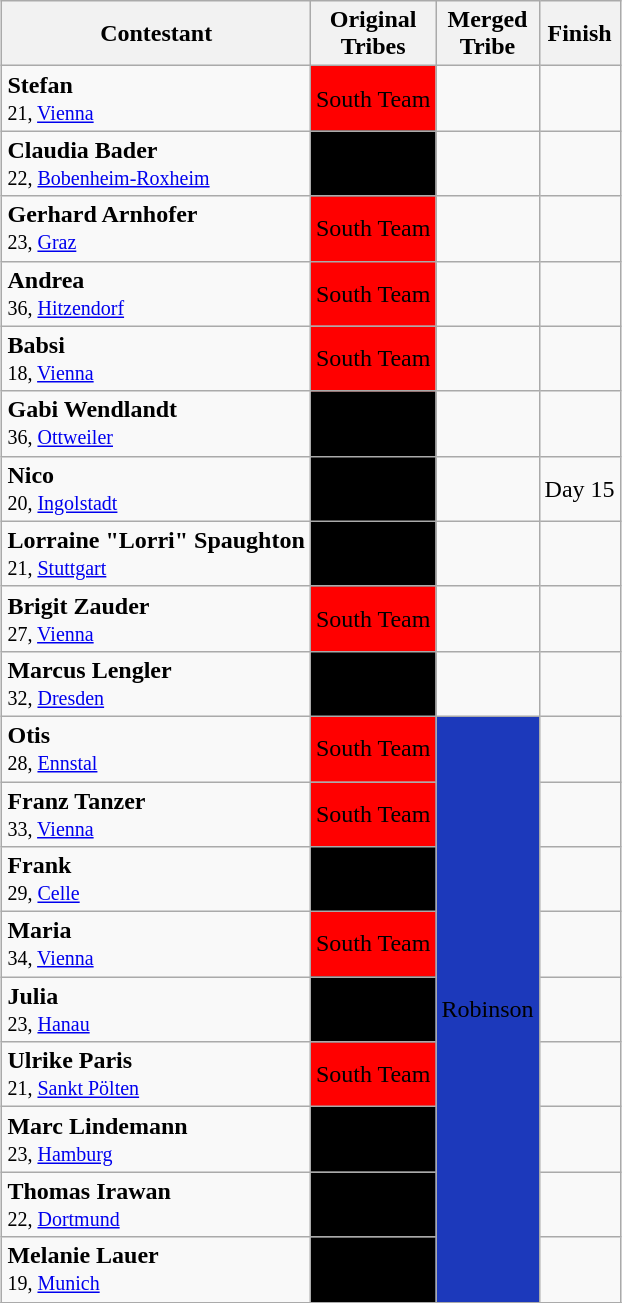<table class="wikitable" style="margin:auto; text-align:center">
<tr>
<th>Contestant</th>
<th>Original<br>Tribes</th>
<th>Merged<br>Tribe</th>
<th>Finish</th>
</tr>
<tr>
<td align="left"><strong>Stefan</strong><br><small>21, <a href='#'>Vienna</a></small></td>
<td bgcolor="red" align=center>South Team</td>
<td></td>
<td></td>
</tr>
<tr>
<td align="left"><strong>Claudia Bader</strong><br><small>22, <a href='#'>Bobenheim-Roxheim</a></small></td>
<td bgcolor="black" align=center><span>North Team</span></td>
<td></td>
<td></td>
</tr>
<tr>
<td align="left"><strong>Gerhard Arnhofer</strong><br><small>23, <a href='#'>Graz</a></small></td>
<td bgcolor="red" align=center>South Team</td>
<td></td>
<td></td>
</tr>
<tr>
<td align="left"><strong>Andrea</strong><br><small>36, <a href='#'>Hitzendorf</a></small></td>
<td bgcolor="red">South Team</td>
<td></td>
<td></td>
</tr>
<tr>
<td align="left"><strong>Babsi</strong><br><small>18, <a href='#'>Vienna</a></small></td>
<td bgcolor="red">South Team</td>
<td></td>
<td></td>
</tr>
<tr>
<td align="left"><strong>Gabi Wendlandt</strong><br><small>36, <a href='#'>Ottweiler</a></small></td>
<td bgcolor="black" align=center><span>North Team</span></td>
<td></td>
<td></td>
</tr>
<tr>
<td align="left"><strong>Nico</strong><br><small>20, <a href='#'>Ingolstadt</a></small></td>
<td bgcolor="black" align=center><span>North Team</span></td>
<td></td>
<td>Day 15</td>
</tr>
<tr>
<td align="left"><strong>Lorraine "Lorri" Spaughton</strong><br><small>21, <a href='#'>Stuttgart</a></small></td>
<td bgcolor="black" align=center><span>North Team</span></td>
<td></td>
<td></td>
</tr>
<tr>
<td align="left"><strong>Brigit Zauder</strong><br><small>27, <a href='#'>Vienna</a></small></td>
<td bgcolor="red">South Team</td>
<td></td>
<td></td>
</tr>
<tr>
<td align="left"><strong>Marcus Lengler</strong><br><small>32, <a href='#'>Dresden</a></small></td>
<td bgcolor="black" align=center><span>North Team</span></td>
<td></td>
<td></td>
</tr>
<tr>
<td align="left"><strong>Otis</strong><br><small>28, <a href='#'>Ennstal</a></small></td>
<td bgcolor="red">South Team</td>
<td bgcolor="#1C39BB" align=center rowspan=10><span>Robinson</span></td>
<td></td>
</tr>
<tr>
<td align="left"><strong>Franz Tanzer</strong><br><small>33, <a href='#'>Vienna</a></small></td>
<td bgcolor="red">South Team</td>
<td></td>
</tr>
<tr>
<td align="left"><strong>Frank</strong><br><small>29, <a href='#'>Celle</a></small></td>
<td bgcolor="black" align=center><span>North Team</span></td>
<td></td>
</tr>
<tr>
<td align="left"><strong>Maria</strong><br><small>34, <a href='#'>Vienna</a></small></td>
<td bgcolor="red">South Team</td>
<td></td>
</tr>
<tr>
<td align="left"><strong>Julia</strong><br><small>23, <a href='#'>Hanau</a></small></td>
<td bgcolor="black" align=center><span>North Team</span></td>
<td></td>
</tr>
<tr>
<td align="left"><strong>Ulrike Paris</strong><br><small>21, <a href='#'>Sankt Pölten</a></small></td>
<td bgcolor="red" align=center>South Team</td>
<td></td>
</tr>
<tr>
<td align="left"><strong>Marc Lindemann</strong><br><small>23, <a href='#'>Hamburg</a></small></td>
<td bgcolor="black" align=center><span>North Team</span></td>
<td></td>
</tr>
<tr>
<td align="left"><strong>Thomas Irawan</strong><br><small>22, <a href='#'>Dortmund</a></small></td>
<td bgcolor="black" align=center><span>North Team</span></td>
<td></td>
</tr>
<tr>
<td align="left"><strong>Melanie Lauer</strong><br><small>19, <a href='#'>Munich</a></small></td>
<td bgcolor="black" align=center><span>North Team</span></td>
<td></td>
</tr>
<tr>
</tr>
</table>
